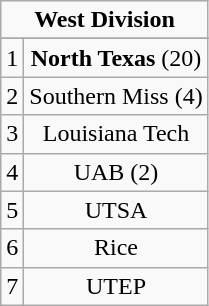<table class="wikitable">
<tr align="center">
<td align="center" Colspan="2"><strong>West Division</strong></td>
</tr>
<tr align="center">
</tr>
<tr align="center">
<td>1</td>
<td><strong>North Texas</strong> (20)</td>
</tr>
<tr align="center">
<td>2</td>
<td>Southern Miss (4)</td>
</tr>
<tr align="center">
<td>3</td>
<td>Louisiana Tech</td>
</tr>
<tr align="center">
<td>4</td>
<td>UAB (2)</td>
</tr>
<tr align="center">
<td>5</td>
<td>UTSA</td>
</tr>
<tr align="center">
<td>6</td>
<td>Rice</td>
</tr>
<tr align="center">
<td>7</td>
<td>UTEP</td>
</tr>
</table>
